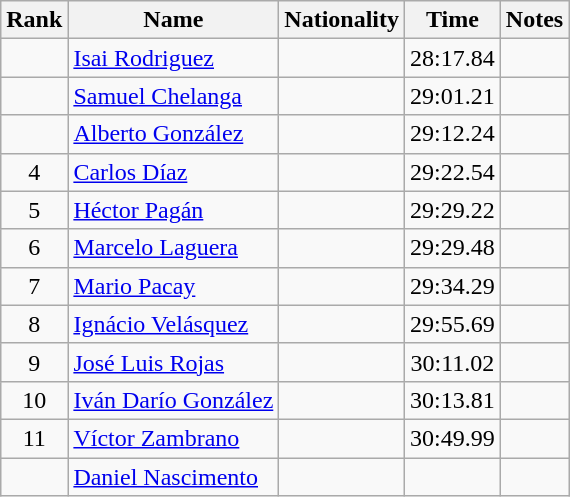<table class="wikitable sortable" style="text-align:center">
<tr>
<th>Rank</th>
<th>Name</th>
<th>Nationality</th>
<th>Time</th>
<th>Notes</th>
</tr>
<tr>
<td></td>
<td align=left><a href='#'>Isai Rodriguez</a></td>
<td align=left></td>
<td>28:17.84</td>
<td></td>
</tr>
<tr>
<td></td>
<td align=left><a href='#'>Samuel Chelanga</a></td>
<td align=left></td>
<td>29:01.21</td>
<td></td>
</tr>
<tr>
<td></td>
<td align=left><a href='#'>Alberto González</a></td>
<td align=left></td>
<td>29:12.24</td>
<td></td>
</tr>
<tr>
<td>4</td>
<td align=left><a href='#'>Carlos Díaz</a></td>
<td align=left></td>
<td>29:22.54</td>
<td></td>
</tr>
<tr>
<td>5</td>
<td align=left><a href='#'>Héctor Pagán</a></td>
<td align=left></td>
<td>29:29.22</td>
<td></td>
</tr>
<tr>
<td>6</td>
<td align=left><a href='#'>Marcelo Laguera</a></td>
<td align=left></td>
<td>29:29.48</td>
<td></td>
</tr>
<tr>
<td>7</td>
<td align=left><a href='#'>Mario Pacay</a></td>
<td align=left></td>
<td>29:34.29</td>
<td></td>
</tr>
<tr>
<td>8</td>
<td align=left><a href='#'>Ignácio Velásquez</a></td>
<td align=left></td>
<td>29:55.69</td>
<td></td>
</tr>
<tr>
<td>9</td>
<td align=left><a href='#'>José Luis Rojas</a></td>
<td align=left></td>
<td>30:11.02</td>
<td></td>
</tr>
<tr>
<td>10</td>
<td align=left><a href='#'>Iván Darío González</a></td>
<td align=left></td>
<td>30:13.81</td>
<td></td>
</tr>
<tr>
<td>11</td>
<td align=left><a href='#'>Víctor Zambrano</a></td>
<td align=left></td>
<td>30:49.99</td>
<td></td>
</tr>
<tr>
<td></td>
<td align=left><a href='#'>Daniel Nascimento</a></td>
<td align=left></td>
<td></td>
<td></td>
</tr>
</table>
